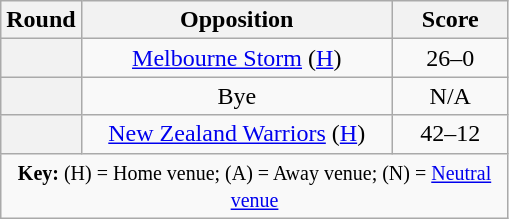<table class="wikitable plainrowheaders" style="text-align:center;margin:0">
<tr>
<th scope="col" style="width:25px">Round</th>
<th scope="col" style="width:200px">Opposition</th>
<th scope="col" style="width:70px">Score</th>
</tr>
<tr>
<th scope="row" style="text-align:center"></th>
<td><a href='#'>Melbourne Storm</a> (<a href='#'>H</a>)</td>
<td>26–0</td>
</tr>
<tr>
<th scope="row" style="text-align:center"></th>
<td>Bye</td>
<td>N/A</td>
</tr>
<tr>
<th scope="row" style="text-align:center"></th>
<td><a href='#'>New Zealand Warriors</a> (<a href='#'>H</a>)</td>
<td>42–12</td>
</tr>
<tr>
<td colspan="3"><small><strong>Key:</strong> (H) = Home venue; (A) = Away venue; (N) = <a href='#'>Neutral venue</a></small></td>
</tr>
</table>
